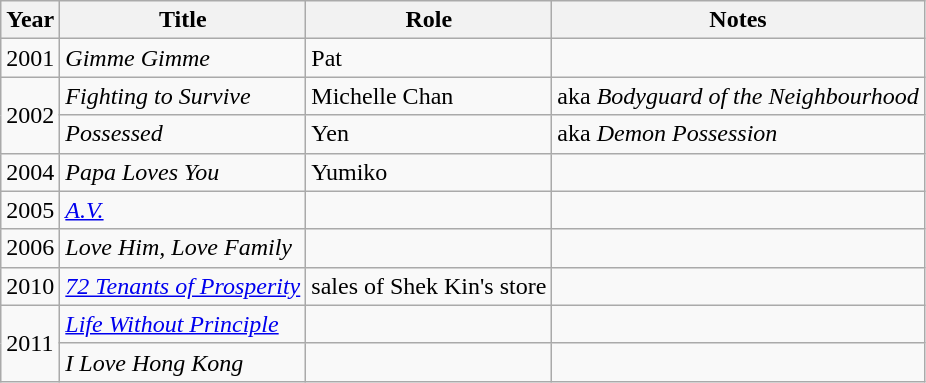<table class="wikitable sortable">
<tr align="center">
<th>Year</th>
<th>Title</th>
<th>Role</th>
<th class="unsortable">Notes</th>
</tr>
<tr>
<td>2001</td>
<td><em>Gimme Gimme</em></td>
<td>Pat</td>
<td></td>
</tr>
<tr>
<td rowspan=2>2002</td>
<td><em>Fighting to Survive</em></td>
<td>Michelle Chan</td>
<td>aka <em>Bodyguard of the Neighbourhood</em></td>
</tr>
<tr>
<td><em>Possessed</em></td>
<td>Yen</td>
<td>aka <em>Demon Possession</em></td>
</tr>
<tr>
<td>2004</td>
<td><em>Papa Loves You</em></td>
<td>Yumiko</td>
<td></td>
</tr>
<tr>
<td>2005</td>
<td><em><a href='#'>A.V.</a></em></td>
<td></td>
<td></td>
</tr>
<tr>
<td>2006</td>
<td><em>Love Him, Love Family</em></td>
<td></td>
<td></td>
</tr>
<tr>
<td>2010</td>
<td><em><a href='#'>72 Tenants of Prosperity</a></em></td>
<td>sales of Shek Kin's store</td>
<td></td>
</tr>
<tr>
<td rowspan=2>2011</td>
<td><em><a href='#'>Life Without Principle</a></em></td>
<td></td>
<td></td>
</tr>
<tr>
<td><em>I Love Hong Kong</em></td>
<td></td>
<td></td>
</tr>
</table>
